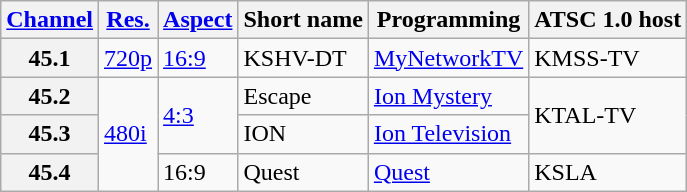<table class="wikitable">
<tr>
<th scope = "col"><a href='#'>Channel</a></th>
<th scope = "col"><a href='#'>Res.</a></th>
<th scope = "col"><a href='#'>Aspect</a></th>
<th scope = "col">Short name</th>
<th scope = "col">Programming</th>
<th scope = "col">ATSC 1.0 host</th>
</tr>
<tr>
<th scope = "row">45.1</th>
<td><a href='#'>720p</a></td>
<td><a href='#'>16:9</a></td>
<td>KSHV-DT</td>
<td><a href='#'>MyNetworkTV</a></td>
<td>KMSS-TV</td>
</tr>
<tr>
<th scope = "row">45.2</th>
<td rowspan=3><a href='#'>480i</a></td>
<td rowspan=2><a href='#'>4:3</a></td>
<td>Escape</td>
<td><a href='#'>Ion Mystery</a></td>
<td rowspan=2>KTAL-TV</td>
</tr>
<tr>
<th scope = "row">45.3</th>
<td>ION</td>
<td><a href='#'>Ion Television</a></td>
</tr>
<tr>
<th scope = "row">45.4</th>
<td>16:9</td>
<td>Quest</td>
<td><a href='#'>Quest</a></td>
<td>KSLA</td>
</tr>
</table>
